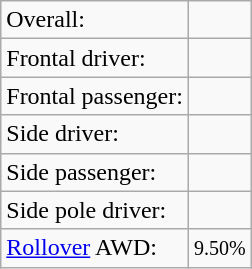<table class="wikitable">
<tr>
<td>Overall:</td>
<td></td>
</tr>
<tr>
<td>Frontal driver:</td>
<td></td>
</tr>
<tr>
<td>Frontal passenger:</td>
<td></td>
</tr>
<tr>
<td>Side driver:</td>
<td></td>
</tr>
<tr>
<td>Side passenger:</td>
<td></td>
</tr>
<tr>
<td>Side pole driver:</td>
<td></td>
</tr>
<tr>
<td><a href='#'>Rollover</a> AWD:</td>
<td> <small>9.50%</small></td>
</tr>
</table>
